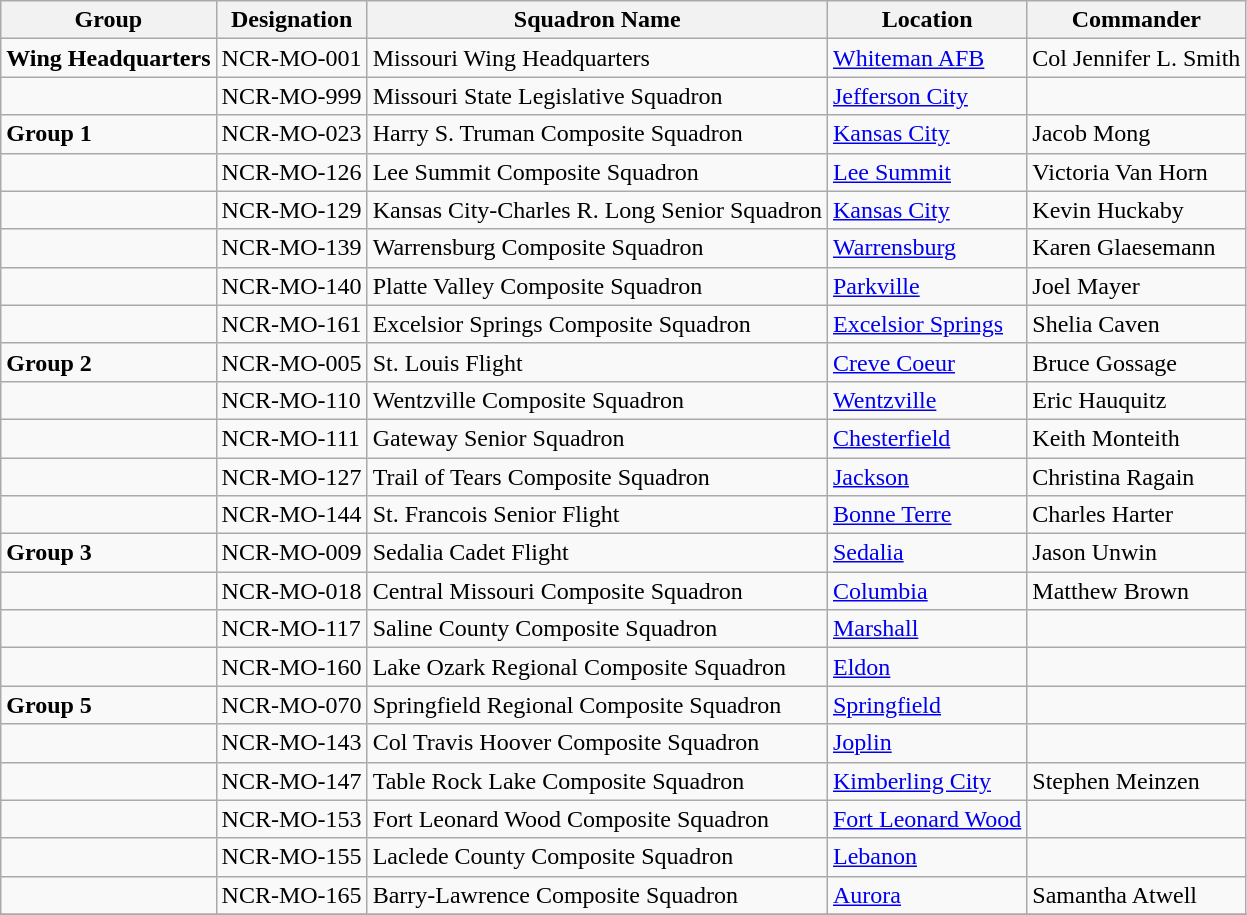<table class="wikitable">
<tr>
<th>Group</th>
<th>Designation </th>
<th>Squadron Name</th>
<th>Location</th>
<th>Commander</th>
</tr>
<tr>
<td><strong>Wing Headquarters</strong></td>
<td>NCR-MO-001</td>
<td>Missouri Wing Headquarters</td>
<td><a href='#'>Whiteman AFB</a></td>
<td>Col Jennifer L. Smith</td>
</tr>
<tr>
<td></td>
<td>NCR-MO-999</td>
<td>Missouri State Legislative Squadron</td>
<td><a href='#'>Jefferson City</a></td>
<td></td>
</tr>
<tr>
<td><strong>Group 1</strong></td>
<td>NCR-MO-023</td>
<td>Harry S. Truman Composite Squadron</td>
<td><a href='#'>Kansas City</a></td>
<td>Jacob Mong</td>
</tr>
<tr>
<td></td>
<td>NCR-MO-126</td>
<td>Lee Summit Composite Squadron</td>
<td><a href='#'>Lee Summit</a></td>
<td>Victoria Van Horn</td>
</tr>
<tr>
<td></td>
<td>NCR-MO-129</td>
<td>Kansas City-Charles R. Long Senior Squadron</td>
<td><a href='#'>Kansas City</a></td>
<td>Kevin Huckaby</td>
</tr>
<tr>
<td></td>
<td>NCR-MO-139</td>
<td>Warrensburg Composite Squadron</td>
<td><a href='#'>Warrensburg</a></td>
<td>Karen Glaesemann</td>
</tr>
<tr>
<td></td>
<td>NCR-MO-140</td>
<td>Platte Valley Composite Squadron</td>
<td><a href='#'>Parkville</a></td>
<td>Joel Mayer</td>
</tr>
<tr>
<td></td>
<td>NCR-MO-161</td>
<td>Excelsior Springs Composite Squadron</td>
<td><a href='#'>Excelsior Springs</a></td>
<td>Shelia Caven</td>
</tr>
<tr>
<td><strong>Group 2</strong></td>
<td>NCR-MO-005</td>
<td>St. Louis Flight</td>
<td><a href='#'>Creve Coeur</a></td>
<td>Bruce Gossage</td>
</tr>
<tr>
<td></td>
<td>NCR-MO-110</td>
<td>Wentzville Composite Squadron</td>
<td><a href='#'>Wentzville</a></td>
<td>Eric Hauquitz</td>
</tr>
<tr>
<td></td>
<td>NCR-MO-111</td>
<td>Gateway Senior Squadron</td>
<td><a href='#'>Chesterfield</a></td>
<td>Keith Monteith</td>
</tr>
<tr>
<td></td>
<td>NCR-MO-127</td>
<td>Trail of Tears Composite Squadron</td>
<td><a href='#'>Jackson</a></td>
<td>Christina Ragain</td>
</tr>
<tr>
<td></td>
<td>NCR-MO-144</td>
<td>St. Francois Senior Flight</td>
<td><a href='#'>Bonne Terre</a></td>
<td>Charles Harter</td>
</tr>
<tr>
<td><strong>Group 3</strong></td>
<td>NCR-MO-009</td>
<td>Sedalia Cadet Flight</td>
<td><a href='#'>Sedalia</a></td>
<td>Jason Unwin</td>
</tr>
<tr>
<td></td>
<td>NCR-MO-018</td>
<td>Central Missouri Composite Squadron</td>
<td><a href='#'>Columbia</a></td>
<td>Matthew Brown</td>
</tr>
<tr>
<td></td>
<td>NCR-MO-117</td>
<td>Saline County Composite Squadron</td>
<td><a href='#'>Marshall</a></td>
<td></td>
</tr>
<tr>
<td></td>
<td>NCR-MO-160</td>
<td>Lake Ozark Regional Composite Squadron</td>
<td><a href='#'>Eldon</a></td>
<td></td>
</tr>
<tr>
<td><strong>Group 5</strong></td>
<td>NCR-MO-070</td>
<td>Springfield Regional Composite Squadron</td>
<td><a href='#'>Springfield</a></td>
<td></td>
</tr>
<tr>
<td></td>
<td>NCR-MO-143</td>
<td>Col Travis Hoover Composite Squadron</td>
<td><a href='#'>Joplin</a></td>
<td></td>
</tr>
<tr>
<td></td>
<td>NCR-MO-147</td>
<td>Table Rock Lake Composite Squadron</td>
<td><a href='#'>Kimberling City</a></td>
<td>Stephen Meinzen</td>
</tr>
<tr>
<td></td>
<td>NCR-MO-153</td>
<td>Fort Leonard Wood Composite Squadron</td>
<td><a href='#'>Fort Leonard Wood</a></td>
<td></td>
</tr>
<tr>
<td></td>
<td>NCR-MO-155</td>
<td>Laclede County Composite Squadron</td>
<td><a href='#'>Lebanon</a></td>
<td></td>
</tr>
<tr>
<td></td>
<td>NCR-MO-165</td>
<td>Barry-Lawrence Composite Squadron</td>
<td><a href='#'>Aurora</a></td>
<td>Samantha Atwell</td>
</tr>
<tr>
</tr>
</table>
